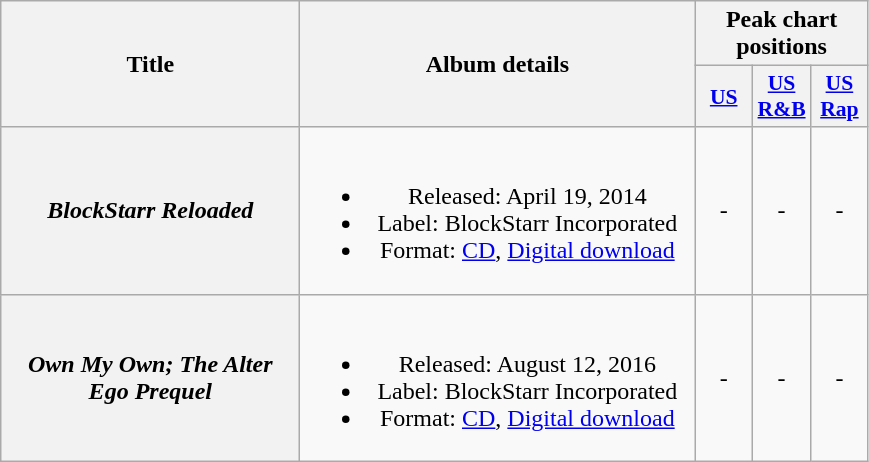<table class="wikitable plainrowheaders" style="text-align:center;">
<tr>
<th scope="col" rowspan="2" style="width:12em;">Title</th>
<th scope="col" rowspan="2" style="width:16em;">Album details</th>
<th scope="col" colspan="3">Peak chart positions</th>
</tr>
<tr>
<th scope="col" style="width:2.2em;font-size:90%;"><a href='#'>US</a><br></th>
<th scope="col" style="width:2.2em;font-size:90%;"><a href='#'>US R&B</a><br></th>
<th scope="col" style="width:2.2em;font-size:90%;"><a href='#'>US Rap</a><br></th>
</tr>
<tr>
<th scope="row"><em>BlockStarr Reloaded</em></th>
<td><br><ul><li>Released: April 19, 2014</li><li>Label: BlockStarr Incorporated</li><li>Format: <a href='#'>CD</a>, <a href='#'>Digital download</a></li></ul></td>
<td>-</td>
<td>-</td>
<td>-</td>
</tr>
<tr>
<th scope="row"><em>Own My Own; The Alter Ego Prequel</em></th>
<td><br><ul><li>Released: August 12, 2016</li><li>Label: BlockStarr Incorporated</li><li>Format: <a href='#'>CD</a>, <a href='#'>Digital download</a></li></ul></td>
<td>-</td>
<td>-</td>
<td>-</td>
</tr>
</table>
